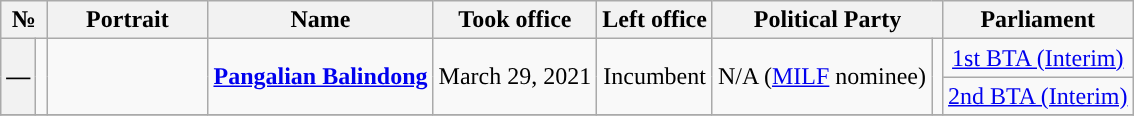<table class="wikitable">
<tr>
<th colspan=2>№</th>
<th width="100px">Portrait</th>
<th>Name</th>
<th>Took office</th>
<th>Left office</th>
<th colspan=2>Political Party</th>
<th>Parliament</th>
</tr>
<tr>
<th rowspan=2 align=center>—</th>
<td rowspan=2 align=center style="background: "></td>
<td rowspan=2 align=center></td>
<td rowspan=2 align=center><strong><a href='#'>Pangalian Balindong</a></strong></td>
<td rowspan=2 align=center>March 29, 2021</td>
<td rowspan=2 align=center>Incumbent</td>
<td rowspan=2 align=center>N/A (<a href='#'>MILF</a> nominee)</td>
<td rowspan=2 align=center style="background: "></td>
<td align=center><a href='#'>1st BTA (Interim)</a></td>
</tr>
<tr>
<td align=center><a href='#'>2nd BTA (Interim)</a></td>
</tr>
<tr>
</tr>
</table>
